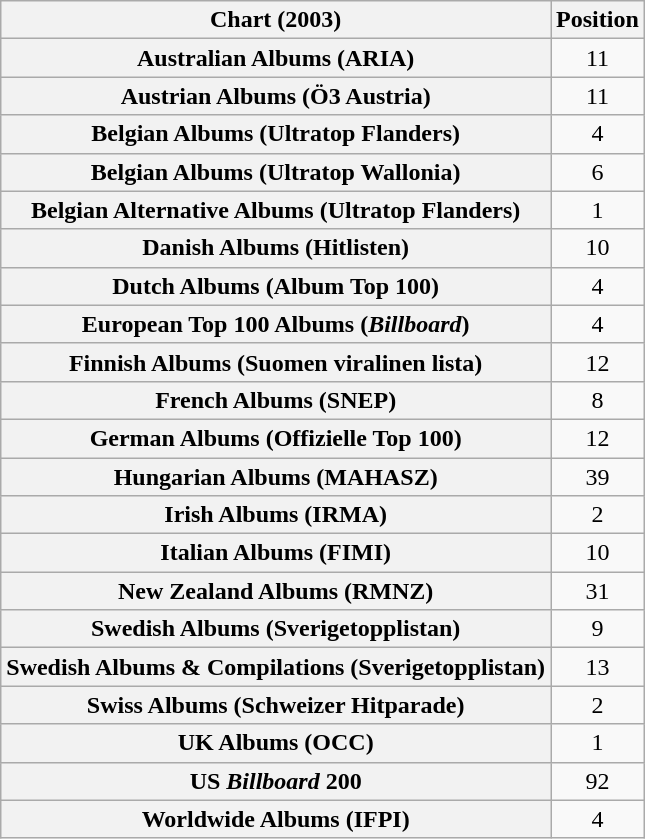<table class="wikitable sortable plainrowheaders" style="text-align:center;">
<tr>
<th scope="col">Chart (2003)</th>
<th scope="col">Position</th>
</tr>
<tr>
<th scope="row">Australian Albums (ARIA)</th>
<td>11</td>
</tr>
<tr>
<th scope="row">Austrian Albums (Ö3 Austria)</th>
<td>11</td>
</tr>
<tr>
<th scope="row">Belgian Albums (Ultratop Flanders)</th>
<td>4</td>
</tr>
<tr>
<th scope="row">Belgian Albums (Ultratop Wallonia)</th>
<td>6</td>
</tr>
<tr>
<th scope="row">Belgian Alternative Albums (Ultratop Flanders)</th>
<td>1</td>
</tr>
<tr>
<th scope="row">Danish Albums (Hitlisten)</th>
<td>10</td>
</tr>
<tr>
<th scope="row">Dutch Albums (Album Top 100)</th>
<td>4</td>
</tr>
<tr>
<th scope="row">European Top 100 Albums (<em>Billboard</em>)</th>
<td>4</td>
</tr>
<tr>
<th scope="row">Finnish Albums (Suomen viralinen lista)</th>
<td>12</td>
</tr>
<tr>
<th scope="row">French Albums (SNEP)</th>
<td>8</td>
</tr>
<tr>
<th scope="row">German Albums (Offizielle Top 100)</th>
<td>12</td>
</tr>
<tr>
<th scope="row">Hungarian Albums (MAHASZ)</th>
<td>39</td>
</tr>
<tr>
<th scope="row">Irish Albums (IRMA)</th>
<td>2</td>
</tr>
<tr>
<th scope="row">Italian Albums (FIMI)</th>
<td>10</td>
</tr>
<tr>
<th scope="row">New Zealand Albums (RMNZ)</th>
<td>31</td>
</tr>
<tr>
<th scope="row">Swedish Albums (Sverigetopplistan)</th>
<td>9</td>
</tr>
<tr>
<th scope="row">Swedish Albums & Compilations (Sverigetopplistan)</th>
<td>13</td>
</tr>
<tr>
<th scope="row">Swiss Albums (Schweizer Hitparade)</th>
<td>2</td>
</tr>
<tr>
<th scope="row">UK Albums (OCC)</th>
<td>1</td>
</tr>
<tr>
<th scope="row">US <em>Billboard</em> 200</th>
<td>92</td>
</tr>
<tr>
<th scope="row">Worldwide Albums (IFPI)</th>
<td>4</td>
</tr>
</table>
